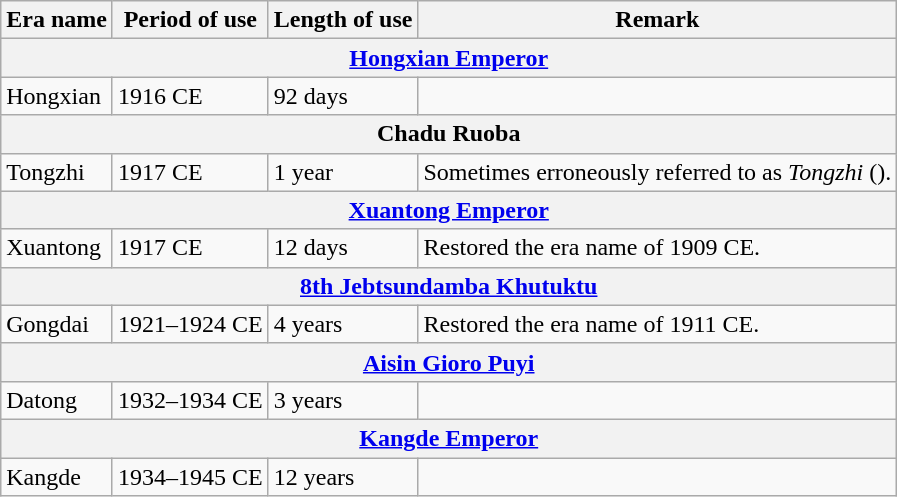<table class="wikitable">
<tr>
<th>Era name</th>
<th>Period of use</th>
<th>Length of use</th>
<th>Remark</th>
</tr>
<tr>
<th colspan="4"><a href='#'>Hongxian Emperor</a><br></th>
</tr>
<tr>
<td>Hongxian<br></td>
<td>1916 CE</td>
<td>92 days</td>
<td></td>
</tr>
<tr>
<th colspan="4">Chadu Ruoba<br></th>
</tr>
<tr>
<td>Tongzhi<br></td>
<td>1917 CE</td>
<td>1 year</td>
<td>Sometimes erroneously referred to as <em>Tongzhi</em> ().</td>
</tr>
<tr>
<th colspan="4"><a href='#'>Xuantong Emperor</a><br></th>
</tr>
<tr>
<td>Xuantong<br></td>
<td>1917 CE</td>
<td>12 days</td>
<td>Restored the era name of 1909 CE.</td>
</tr>
<tr>
<th colspan="4"><a href='#'>8th Jebtsundamba Khutuktu</a><br></th>
</tr>
<tr>
<td>Gongdai<br></td>
<td>1921–1924 CE</td>
<td>4 years</td>
<td>Restored the era name of 1911 CE.</td>
</tr>
<tr>
<th colspan="4"><a href='#'>Aisin Gioro Puyi</a><br></th>
</tr>
<tr>
<td>Datong<br></td>
<td>1932–1934 CE</td>
<td>3 years</td>
<td></td>
</tr>
<tr>
<th colspan="4"><a href='#'>Kangde Emperor</a><br></th>
</tr>
<tr>
<td>Kangde<br></td>
<td>1934–1945 CE</td>
<td>12 years</td>
<td></td>
</tr>
</table>
